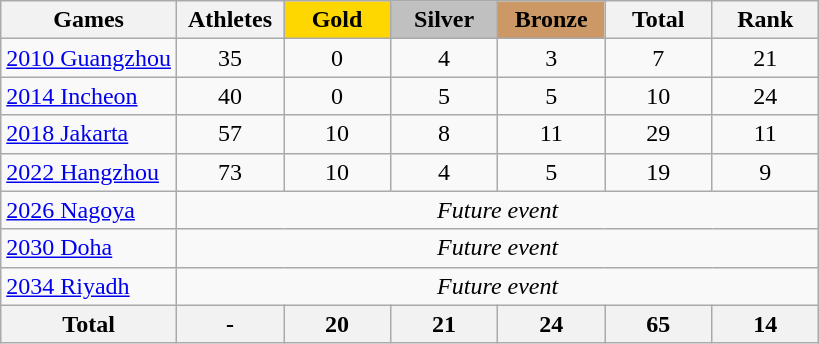<table class="wikitable sortable" style="margin-top:0em; text-align:center; font-size:100%;">
<tr>
<th>Games</th>
<th style="width:4em;">Athletes</th>
<th style="background:gold; width:4em;"><strong>Gold</strong></th>
<th style="background:silver; width:4em;"><strong>Silver</strong></th>
<th style="background:#cc9966; width:4em;"><strong>Bronze</strong></th>
<th style="width:4em;">Total</th>
<th style="width:4em;">Rank</th>
</tr>
<tr>
<td style="text-align:left"> <a href='#'>2010 Guangzhou</a></td>
<td>35</td>
<td>0</td>
<td>4</td>
<td>3</td>
<td>7</td>
<td>21</td>
</tr>
<tr>
<td style="text-align:left"> <a href='#'>2014 Incheon</a></td>
<td>40</td>
<td>0</td>
<td>5</td>
<td>5</td>
<td>10</td>
<td>24</td>
</tr>
<tr>
<td style="text-align:left"> <a href='#'>2018 Jakarta</a></td>
<td>57</td>
<td>10</td>
<td>8</td>
<td>11</td>
<td>29</td>
<td>11</td>
</tr>
<tr>
<td style="text-align:left"> <a href='#'>2022 Hangzhou</a></td>
<td>73</td>
<td>10</td>
<td>4</td>
<td>5</td>
<td>19</td>
<td>9</td>
</tr>
<tr>
<td style="text-align:left"> <a href='#'>2026 Nagoya</a></td>
<td colspan=6 style="text-align:center"><em>Future event</em></td>
</tr>
<tr>
<td style="text-align:left"> <a href='#'>2030 Doha</a></td>
<td colspan=6 style="text-align:center"><em>Future event</em></td>
</tr>
<tr>
<td style="text-align:left"> <a href='#'>2034 Riyadh</a></td>
<td colspan=6 style="text-align:center"><em>Future event</em></td>
</tr>
<tr>
<th>Total</th>
<th>-</th>
<th>20</th>
<th>21</th>
<th>24</th>
<th>65</th>
<th>14</th>
</tr>
</table>
